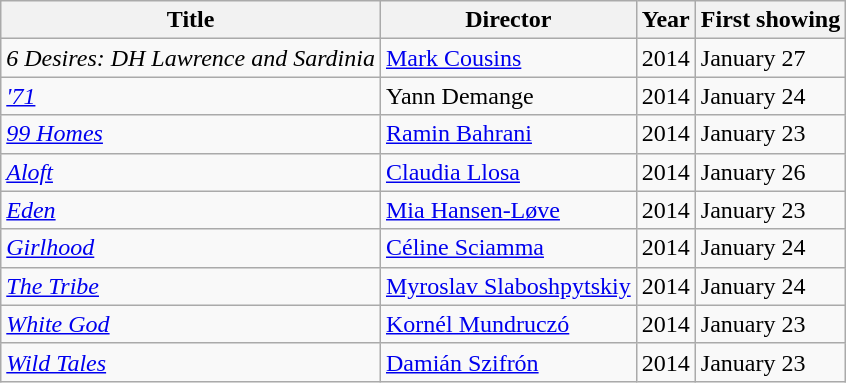<table class="wikitable sortable">
<tr>
<th>Title</th>
<th>Director</th>
<th>Year</th>
<th>First showing</th>
</tr>
<tr>
<td><em>6 Desires: DH Lawrence and Sardinia</em></td>
<td><a href='#'>Mark Cousins</a></td>
<td>2014</td>
<td>January 27</td>
</tr>
<tr>
<td><em><a href='#'>'71</a></em></td>
<td>Yann Demange</td>
<td>2014</td>
<td>January 24</td>
</tr>
<tr>
<td><em><a href='#'>99 Homes</a></em></td>
<td><a href='#'>Ramin Bahrani</a></td>
<td>2014</td>
<td>January 23</td>
</tr>
<tr>
<td><em><a href='#'>Aloft</a></em></td>
<td><a href='#'>Claudia Llosa</a></td>
<td>2014</td>
<td>January 26</td>
</tr>
<tr>
<td><em><a href='#'>Eden</a></em></td>
<td><a href='#'>Mia Hansen-Løve</a></td>
<td>2014</td>
<td>January 23</td>
</tr>
<tr>
<td><em><a href='#'>Girlhood</a></em></td>
<td><a href='#'>Céline Sciamma</a></td>
<td>2014</td>
<td>January 24</td>
</tr>
<tr>
<td><em><a href='#'>The Tribe</a></em></td>
<td><a href='#'>Myroslav Slaboshpytskiy</a></td>
<td>2014</td>
<td>January 24</td>
</tr>
<tr>
<td><em><a href='#'>White God</a></em></td>
<td><a href='#'>Kornél Mundruczó</a></td>
<td>2014</td>
<td>January 23</td>
</tr>
<tr>
<td><em><a href='#'>Wild Tales</a></em></td>
<td><a href='#'>Damián Szifrón</a></td>
<td>2014</td>
<td>January 23</td>
</tr>
</table>
